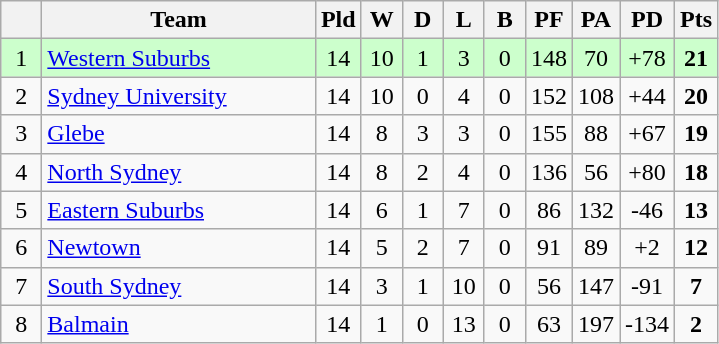<table class="wikitable" style="text-align:center;">
<tr>
<th width="20" abbr="Position"></th>
<th width="175">Team</th>
<th width="20" abbr="Played">Pld</th>
<th width="20" abbr="Won">W</th>
<th width="20" abbr="Drawn">D</th>
<th width="20" abbr="Lost">L</th>
<th width="20" abbr="Bye">B</th>
<th width="20" abbr="Points for">PF</th>
<th width="20" abbr="Points against">PA</th>
<th width="20" abbr="Points difference">PD</th>
<th width="20" abbr="Points">Pts</th>
</tr>
<tr style="background: #ccffcc;">
<td>1</td>
<td style="text-align:left;"> <a href='#'>Western Suburbs</a></td>
<td>14</td>
<td>10</td>
<td>1</td>
<td>3</td>
<td>0</td>
<td>148</td>
<td>70</td>
<td>+78</td>
<td><strong>21</strong></td>
</tr>
<tr>
<td>2</td>
<td style="text-align:left;"> <a href='#'>Sydney University</a></td>
<td>14</td>
<td>10</td>
<td>0</td>
<td>4</td>
<td>0</td>
<td>152</td>
<td>108</td>
<td>+44</td>
<td><strong>20</strong></td>
</tr>
<tr>
<td>3</td>
<td style="text-align:left;"> <a href='#'>Glebe</a></td>
<td>14</td>
<td>8</td>
<td>3</td>
<td>3</td>
<td>0</td>
<td>155</td>
<td>88</td>
<td>+67</td>
<td><strong>19</strong></td>
</tr>
<tr>
<td>4</td>
<td style="text-align:left;"> <a href='#'>North Sydney</a></td>
<td>14</td>
<td>8</td>
<td>2</td>
<td>4</td>
<td>0</td>
<td>136</td>
<td>56</td>
<td>+80</td>
<td><strong>18</strong></td>
</tr>
<tr>
<td>5</td>
<td style="text-align:left;"> <a href='#'>Eastern Suburbs</a></td>
<td>14</td>
<td>6</td>
<td>1</td>
<td>7</td>
<td>0</td>
<td>86</td>
<td>132</td>
<td>-46</td>
<td><strong>13</strong></td>
</tr>
<tr>
<td>6</td>
<td style="text-align:left;"> <a href='#'>Newtown</a></td>
<td>14</td>
<td>5</td>
<td>2</td>
<td>7</td>
<td>0</td>
<td>91</td>
<td>89</td>
<td>+2</td>
<td><strong>12</strong></td>
</tr>
<tr>
<td>7</td>
<td style="text-align:left;"> <a href='#'>South Sydney</a></td>
<td>14</td>
<td>3</td>
<td>1</td>
<td>10</td>
<td>0</td>
<td>56</td>
<td>147</td>
<td>-91</td>
<td><strong>7</strong></td>
</tr>
<tr>
<td>8</td>
<td style="text-align:left;"> <a href='#'>Balmain</a></td>
<td>14</td>
<td>1</td>
<td>0</td>
<td>13</td>
<td>0</td>
<td>63</td>
<td>197</td>
<td>-134</td>
<td><strong>2</strong></td>
</tr>
</table>
